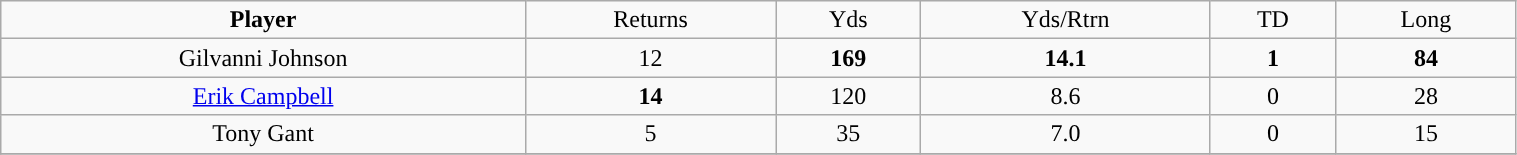<table class="wikitable" width="80%">
<tr align="center">
<td><strong>Player</strong></td>
<td>Returns</td>
<td>Yds</td>
<td>Yds/Rtrn</td>
<td>TD</td>
<td>Long</td>
</tr>
<tr align="center" bgcolor="">
<td>Gilvanni Johnson</td>
<td>12</td>
<td><strong>169</strong></td>
<td><strong>14.1</strong></td>
<td><strong>1</strong></td>
<td><strong>84</strong></td>
</tr>
<tr align="center" bgcolor="">
<td><a href='#'>Erik Campbell</a></td>
<td><strong>14</strong></td>
<td>120</td>
<td>8.6</td>
<td>0</td>
<td>28</td>
</tr>
<tr align="center" bgcolor="">
<td>Tony Gant</td>
<td>5</td>
<td>35</td>
<td>7.0</td>
<td>0</td>
<td>15</td>
</tr>
<tr align="center" bgcolor="">
</tr>
</table>
